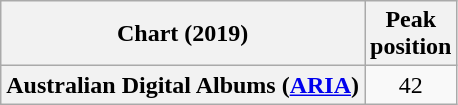<table class="wikitable plainrowheaders" style="text-align:center">
<tr>
<th scope="col">Chart (2019)</th>
<th scope="col">Peak<br>position</th>
</tr>
<tr>
<th scope="row">Australian Digital Albums (<a href='#'>ARIA</a>)</th>
<td>42</td>
</tr>
</table>
